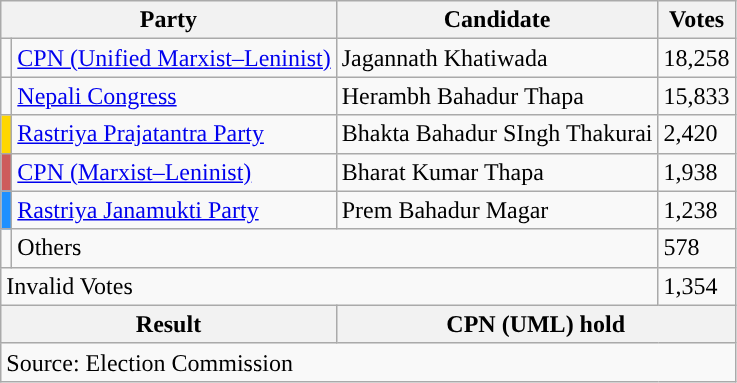<table class="wikitable">
<tr>
<th colspan="2">Party</th>
<th>Candidate</th>
<th>Votes</th>
</tr>
<tr>
<td style="background-color:"></td>
<td><a href='#'>CPN (Unified Marxist–Leninist)</a></td>
<td>Jagannath Khatiwada</td>
<td>18,258</td>
</tr>
<tr>
<td style="background-color:"></td>
<td><a href='#'>Nepali Congress</a></td>
<td>Herambh Bahadur Thapa</td>
<td>15,833</td>
</tr>
<tr>
<td style="background-color:gold"></td>
<td><a href='#'>Rastriya Prajatantra Party</a></td>
<td>Bhakta Bahadur SIngh Thakurai</td>
<td>2,420</td>
</tr>
<tr>
<td style="background-color:indianred"></td>
<td><a href='#'>CPN (Marxist–Leninist)</a></td>
<td>Bharat Kumar Thapa</td>
<td>1,938</td>
</tr>
<tr>
<td style="background-color:dodgerblue"></td>
<td><a href='#'>Rastriya Janamukti Party</a></td>
<td>Prem Bahadur Magar</td>
<td>1,238</td>
</tr>
<tr>
<td></td>
<td colspan="2">Others</td>
<td>578</td>
</tr>
<tr>
<td colspan="3">Invalid Votes</td>
<td>1,354</td>
</tr>
<tr>
<th colspan="2">Result</th>
<th colspan="2">CPN (UML) hold</th>
</tr>
<tr>
<td colspan="4">Source: Election Commission</td>
</tr>
</table>
